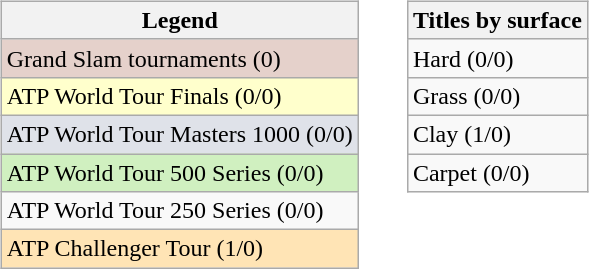<table width=43%>
<tr>
<td valign=top width=33% align=left><br><table class="wikitable">
<tr>
<th>Legend</th>
</tr>
<tr bgcolor="#e5d1cb">
<td>Grand Slam tournaments (0)</td>
</tr>
<tr bgcolor="ffffcc">
<td>ATP World Tour Finals (0/0)</td>
</tr>
<tr bgcolor="#dfe2e9">
<td>ATP World Tour Masters 1000 (0/0)</td>
</tr>
<tr bgcolor="#d0f0c0">
<td>ATP World Tour 500 Series (0/0)</td>
</tr>
<tr>
<td>ATP World Tour 250 Series (0/0)</td>
</tr>
<tr bgcolor="moccasin">
<td>ATP Challenger Tour (1/0)</td>
</tr>
</table>
</td>
<td valign=top width=33% align=left><br><table class="wikitable">
<tr>
<th>Titles by surface</th>
</tr>
<tr>
<td>Hard (0/0)</td>
</tr>
<tr>
<td>Grass (0/0)</td>
</tr>
<tr>
<td>Clay (1/0)</td>
</tr>
<tr>
<td>Carpet (0/0)</td>
</tr>
</table>
</td>
</tr>
</table>
